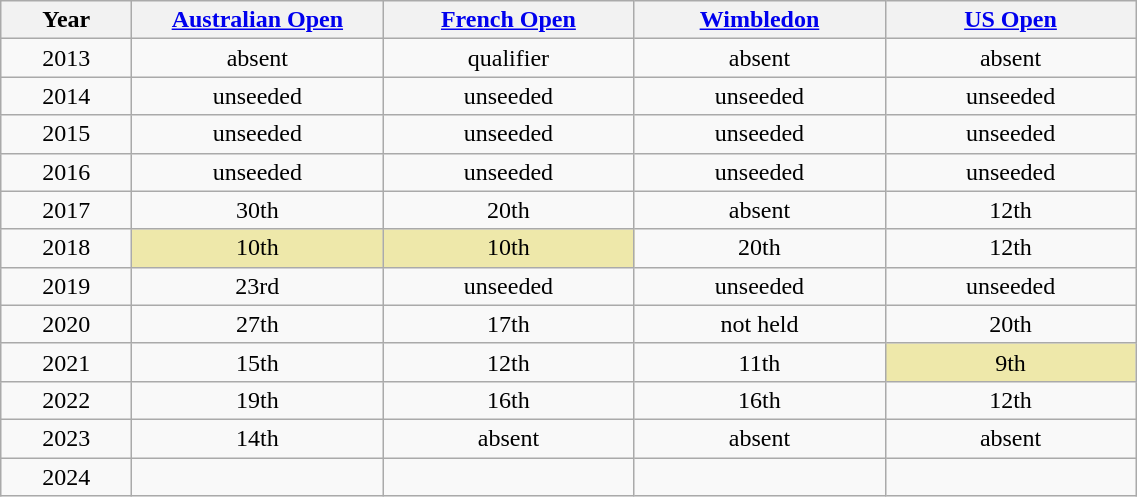<table class=wikitable style=text-align:center>
<tr>
<th width=80>Year</th>
<th width=160><a href='#'>Australian Open</a></th>
<th width=160><a href='#'>French Open</a></th>
<th width=160><a href='#'>Wimbledon</a></th>
<th width=160><a href='#'>US Open</a></th>
</tr>
<tr>
<td>2013</td>
<td>absent</td>
<td>qualifier</td>
<td>absent</td>
<td>absent</td>
</tr>
<tr>
<td>2014</td>
<td>unseeded</td>
<td>unseeded</td>
<td>unseeded</td>
<td>unseeded</td>
</tr>
<tr>
<td>2015</td>
<td>unseeded</td>
<td>unseeded</td>
<td>unseeded</td>
<td>unseeded</td>
</tr>
<tr>
<td>2016</td>
<td>unseeded</td>
<td>unseeded</td>
<td>unseeded</td>
<td>unseeded</td>
</tr>
<tr>
<td>2017</td>
<td>30th</td>
<td>20th</td>
<td>absent</td>
<td>12th</td>
</tr>
<tr>
<td>2018</td>
<td bgcolor=eee8aa>10th</td>
<td bgcolor=eee8aa>10th</td>
<td>20th</td>
<td>12th</td>
</tr>
<tr>
<td>2019</td>
<td>23rd</td>
<td>unseeded</td>
<td>unseeded</td>
<td>unseeded</td>
</tr>
<tr>
<td>2020</td>
<td>27th</td>
<td>17th</td>
<td>not held</td>
<td>20th</td>
</tr>
<tr>
<td>2021</td>
<td>15th</td>
<td>12th</td>
<td>11th</td>
<td bgcolor=eee8aa>9th</td>
</tr>
<tr>
<td>2022</td>
<td>19th</td>
<td>16th</td>
<td>16th</td>
<td>12th</td>
</tr>
<tr>
<td>2023</td>
<td>14th</td>
<td>absent</td>
<td>absent</td>
<td>absent</td>
</tr>
<tr>
<td>2024</td>
<td></td>
<td></td>
<td></td>
<td></td>
</tr>
</table>
